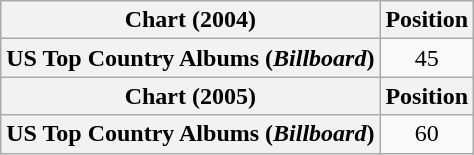<table class="wikitable plainrowheaders" style="text-align:center">
<tr>
<th scope="col">Chart (2004)</th>
<th scope="col">Position</th>
</tr>
<tr>
<th scope="row">US Top Country Albums (<em>Billboard</em>)</th>
<td>45</td>
</tr>
<tr>
<th scope="col">Chart (2005)</th>
<th scope="col">Position</th>
</tr>
<tr>
<th scope="row">US Top Country Albums (<em>Billboard</em>)</th>
<td>60</td>
</tr>
</table>
